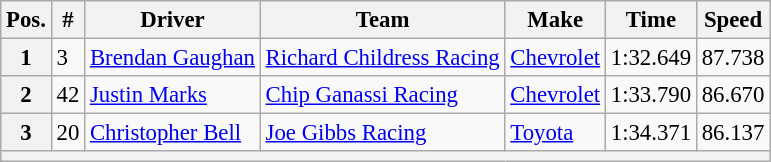<table class="wikitable" style="font-size:95%">
<tr>
<th>Pos.</th>
<th>#</th>
<th>Driver</th>
<th>Team</th>
<th>Make</th>
<th>Time</th>
<th>Speed</th>
</tr>
<tr>
<th>1</th>
<td>3</td>
<td><a href='#'>Brendan Gaughan</a></td>
<td><a href='#'>Richard Childress Racing</a></td>
<td><a href='#'>Chevrolet</a></td>
<td>1:32.649</td>
<td>87.738</td>
</tr>
<tr>
<th>2</th>
<td>42</td>
<td><a href='#'>Justin Marks</a></td>
<td><a href='#'>Chip Ganassi Racing</a></td>
<td><a href='#'>Chevrolet</a></td>
<td>1:33.790</td>
<td>86.670</td>
</tr>
<tr>
<th>3</th>
<td>20</td>
<td><a href='#'>Christopher Bell</a></td>
<td><a href='#'>Joe Gibbs Racing</a></td>
<td><a href='#'>Toyota</a></td>
<td>1:34.371</td>
<td>86.137</td>
</tr>
<tr>
<th colspan="7"></th>
</tr>
</table>
